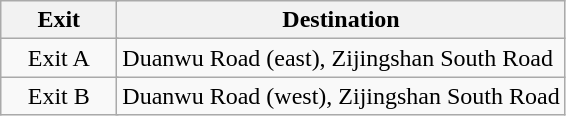<table class="wikitable">
<tr>
<th style="width:70px" colspan="2">Exit</th>
<th>Destination</th>
</tr>
<tr>
<td align="center" colspan="2">Exit A</td>
<td>Duanwu Road (east), Zijingshan South Road</td>
</tr>
<tr>
<td align="center" colspan="2">Exit B</td>
<td>Duanwu Road (west), Zijingshan South Road</td>
</tr>
</table>
